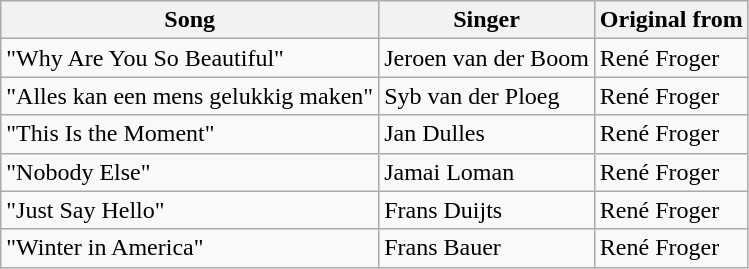<table class="wikitable">
<tr>
<th>Song</th>
<th>Singer</th>
<th>Original from</th>
</tr>
<tr>
<td>"Why Are You So Beautiful"</td>
<td>Jeroen van der Boom</td>
<td>René Froger</td>
</tr>
<tr>
<td>"Alles kan een mens gelukkig maken"</td>
<td>Syb van der Ploeg</td>
<td>René Froger</td>
</tr>
<tr>
<td>"This Is the Moment"</td>
<td>Jan Dulles</td>
<td>René Froger</td>
</tr>
<tr>
<td>"Nobody Else"</td>
<td>Jamai Loman</td>
<td>René Froger</td>
</tr>
<tr>
<td>"Just Say Hello"</td>
<td>Frans Duijts</td>
<td>René Froger</td>
</tr>
<tr>
<td>"Winter in America"</td>
<td>Frans Bauer</td>
<td>René Froger</td>
</tr>
</table>
